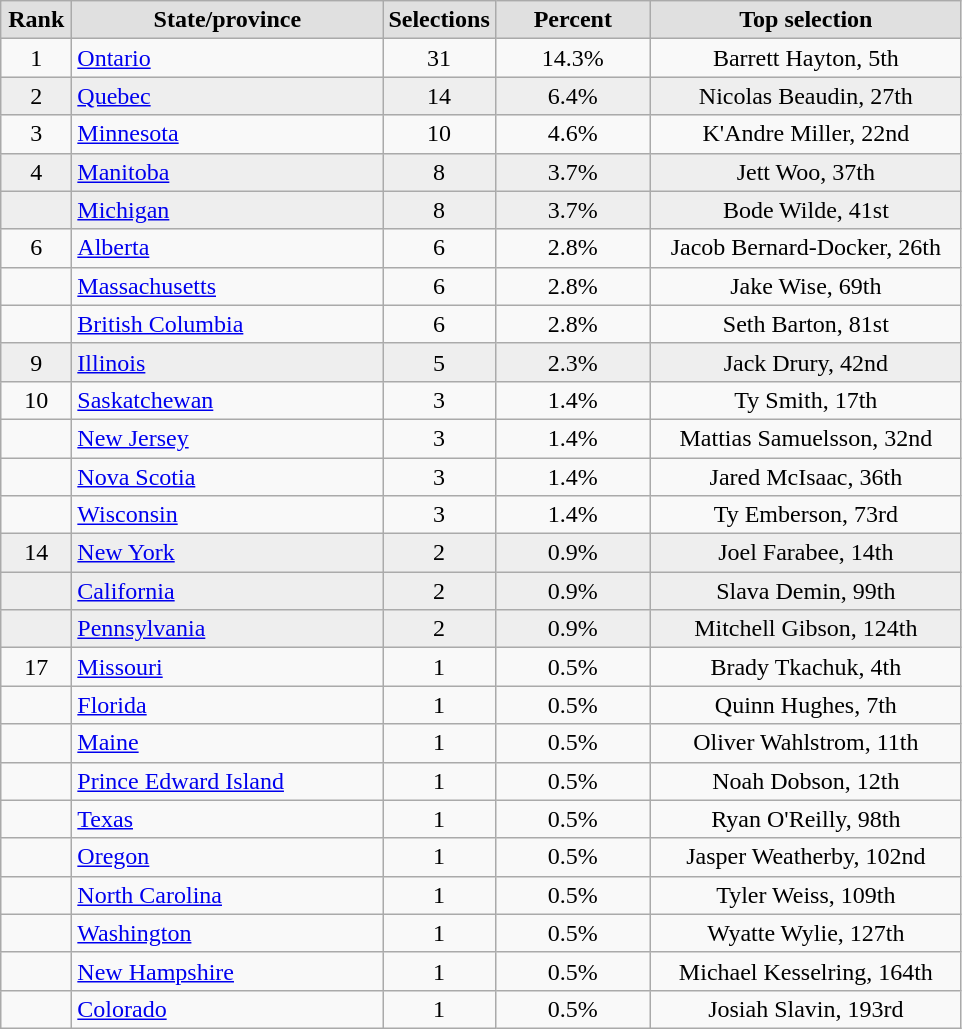<table class="wikitable" style="text-align: center">
<tr>
<th style="background:#e0e0e0; width:2.5em;">Rank</th>
<th style="background:#e0e0e0; width:12.5em;">State/province</th>
<th style="background:#e0e0e0; width:4em;">Selections</th>
<th style="background:#e0e0e0; width:6em;">Percent</th>
<th style="background:#e0e0e0; width:12.5em;">Top selection</th>
</tr>
<tr>
<td>1</td>
<td style="text-align:left;"> <a href='#'>Ontario</a></td>
<td>31</td>
<td>14.3%</td>
<td>Barrett Hayton, 5th<br></td>
</tr>
<tr bgcolor="eeeeee">
<td>2</td>
<td style="text-align:left;"> <a href='#'>Quebec</a></td>
<td>14</td>
<td>6.4%</td>
<td>Nicolas Beaudin, 27th<br></td>
</tr>
<tr>
<td>3</td>
<td style="text-align:left;"> <a href='#'>Minnesota</a></td>
<td>10</td>
<td>4.6%</td>
<td>K'Andre Miller, 22nd<br></td>
</tr>
<tr bgcolor="eeeeee">
<td>4</td>
<td style="text-align:left;"> <a href='#'>Manitoba</a></td>
<td>8</td>
<td>3.7%</td>
<td>Jett Woo, 37th<br></td>
</tr>
<tr bgcolor="eeeeee">
<td></td>
<td style="text-align:left;"> <a href='#'>Michigan</a></td>
<td>8</td>
<td>3.7%</td>
<td>Bode Wilde, 41st<br></td>
</tr>
<tr>
<td>6</td>
<td style="text-align:left;"> <a href='#'>Alberta</a></td>
<td>6</td>
<td>2.8%</td>
<td>Jacob Bernard-Docker, 26th<br></td>
</tr>
<tr>
<td></td>
<td style="text-align:left;"> <a href='#'>Massachusetts</a></td>
<td>6</td>
<td>2.8%</td>
<td>Jake Wise, 69th<br></td>
</tr>
<tr>
<td></td>
<td style="text-align:left;"> <a href='#'>British Columbia</a></td>
<td>6</td>
<td>2.8%</td>
<td>Seth Barton, 81st<br></td>
</tr>
<tr bgcolor="eeeeee">
<td>9</td>
<td style="text-align:left;"> <a href='#'>Illinois</a></td>
<td>5</td>
<td>2.3%</td>
<td>Jack Drury, 42nd<br></td>
</tr>
<tr>
<td>10</td>
<td style="text-align:left;"> <a href='#'>Saskatchewan</a></td>
<td>3</td>
<td>1.4%</td>
<td>Ty Smith, 17th<br></td>
</tr>
<tr>
<td></td>
<td style="text-align:left;"> <a href='#'>New Jersey</a></td>
<td>3</td>
<td>1.4%</td>
<td>Mattias Samuelsson, 32nd<br></td>
</tr>
<tr>
<td></td>
<td style="text-align:left;"> <a href='#'>Nova Scotia</a></td>
<td>3</td>
<td>1.4%</td>
<td>Jared McIsaac, 36th<br></td>
</tr>
<tr>
<td></td>
<td style="text-align:left;"> <a href='#'>Wisconsin</a></td>
<td>3</td>
<td>1.4%</td>
<td>Ty Emberson, 73rd<br></td>
</tr>
<tr bgcolor="eeeeee">
<td>14</td>
<td style="text-align:left;"> <a href='#'>New York</a></td>
<td>2</td>
<td>0.9%</td>
<td>Joel Farabee, 14th<br></td>
</tr>
<tr bgcolor="eeeeee">
<td></td>
<td style="text-align:left;"> <a href='#'>California</a></td>
<td>2</td>
<td>0.9%</td>
<td>Slava Demin, 99th<br></td>
</tr>
<tr bgcolor="eeeeee">
<td></td>
<td style="text-align:left;"> <a href='#'>Pennsylvania</a></td>
<td>2</td>
<td>0.9%</td>
<td>Mitchell Gibson, 124th<br></td>
</tr>
<tr>
<td>17</td>
<td style="text-align:left;"> <a href='#'>Missouri</a></td>
<td>1</td>
<td>0.5%</td>
<td>Brady Tkachuk, 4th</td>
</tr>
<tr>
<td></td>
<td style="text-align:left;"> <a href='#'>Florida</a></td>
<td>1</td>
<td>0.5%</td>
<td>Quinn Hughes, 7th</td>
</tr>
<tr>
<td></td>
<td style="text-align:left;"> <a href='#'>Maine</a></td>
<td>1</td>
<td>0.5%</td>
<td>Oliver Wahlstrom, 11th</td>
</tr>
<tr>
<td></td>
<td style="text-align:left;"> <a href='#'>Prince Edward Island</a></td>
<td>1</td>
<td>0.5%</td>
<td>Noah Dobson, 12th</td>
</tr>
<tr>
<td></td>
<td style="text-align:left;"> <a href='#'>Texas</a></td>
<td>1</td>
<td>0.5%</td>
<td>Ryan O'Reilly, 98th</td>
</tr>
<tr>
<td></td>
<td style="text-align:left;"> <a href='#'>Oregon</a></td>
<td>1</td>
<td>0.5%</td>
<td>Jasper Weatherby, 102nd</td>
</tr>
<tr>
<td></td>
<td style="text-align:left;"> <a href='#'>North Carolina</a></td>
<td>1</td>
<td>0.5%</td>
<td>Tyler Weiss, 109th</td>
</tr>
<tr>
<td></td>
<td style="text-align:left;"> <a href='#'>Washington</a></td>
<td>1</td>
<td>0.5%</td>
<td>Wyatte Wylie, 127th</td>
</tr>
<tr>
<td></td>
<td style="text-align:left;"> <a href='#'>New Hampshire</a></td>
<td>1</td>
<td>0.5%</td>
<td>Michael Kesselring, 164th<br></td>
</tr>
<tr>
<td></td>
<td style="text-align:left;"> <a href='#'>Colorado</a></td>
<td>1</td>
<td>0.5%</td>
<td>Josiah Slavin, 193rd</td>
</tr>
</table>
